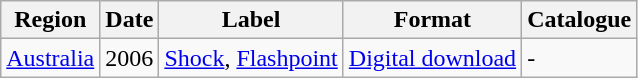<table class="wikitable">
<tr>
<th>Region</th>
<th>Date</th>
<th>Label</th>
<th>Format</th>
<th>Catalogue</th>
</tr>
<tr>
<td><a href='#'>Australia</a></td>
<td>2006</td>
<td><a href='#'>Shock</a>, <a href='#'>Flashpoint</a></td>
<td><a href='#'>Digital download</a></td>
<td>-</td>
</tr>
</table>
